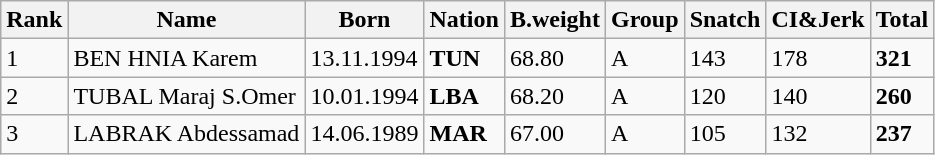<table class="wikitable">
<tr>
<th>Rank</th>
<th>Name</th>
<th>Born</th>
<th>Nation</th>
<th>B.weight</th>
<th>Group</th>
<th>Snatch</th>
<th>CI&Jerk</th>
<th>Total</th>
</tr>
<tr>
<td>1</td>
<td>BEN HNIA Karem</td>
<td>13.11.1994</td>
<td><strong>TUN</strong></td>
<td>68.80</td>
<td>A</td>
<td>143</td>
<td>178</td>
<td><strong>321</strong></td>
</tr>
<tr>
<td>2</td>
<td>TUBAL Maraj S.Omer</td>
<td>10.01.1994</td>
<td><strong>LBA</strong></td>
<td>68.20</td>
<td>A</td>
<td>120</td>
<td>140</td>
<td><strong>260</strong></td>
</tr>
<tr>
<td>3</td>
<td>LABRAK Abdessamad</td>
<td>14.06.1989</td>
<td><strong>MAR</strong></td>
<td>67.00</td>
<td>A</td>
<td>105</td>
<td>132</td>
<td><strong>237</strong></td>
</tr>
</table>
